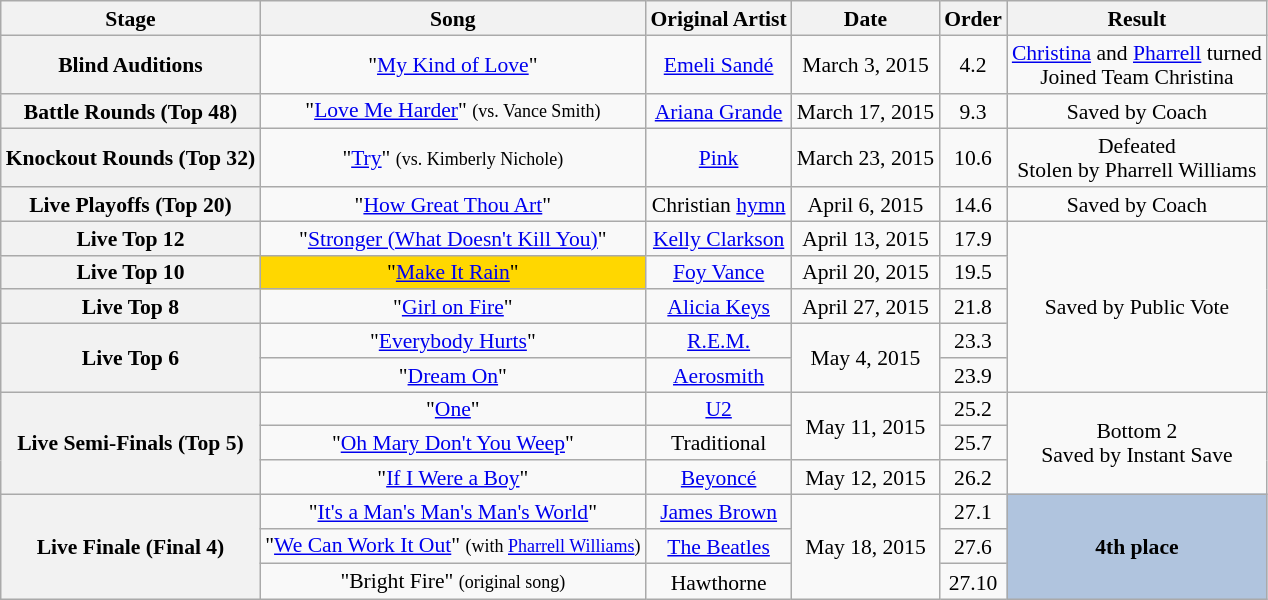<table class="wikitable collapsible"   style="text-align:center; font-size:90%; line-height:16px;">
<tr>
<th scope="col">Stage</th>
<th scope="col">Song</th>
<th scope="col">Original Artist</th>
<th scope="col">Date</th>
<th scope="col">Order</th>
<th scope="col">Result</th>
</tr>
<tr>
<th scope="row">Blind Auditions</th>
<td>"<a href='#'>My Kind of Love</a>"</td>
<td><a href='#'>Emeli Sandé</a></td>
<td>March 3, 2015</td>
<td>4.2</td>
<td><a href='#'>Christina</a> and <a href='#'>Pharrell</a> turned<br>Joined Team Christina</td>
</tr>
<tr>
<th scope="row">Battle Rounds (Top 48)</th>
<td>"<a href='#'>Love Me Harder</a>" <small>(vs. Vance Smith)</small></td>
<td><a href='#'>Ariana Grande</a></td>
<td>March 17, 2015</td>
<td>9.3</td>
<td>Saved by Coach</td>
</tr>
<tr>
<th scope="row">Knockout Rounds (Top 32)</th>
<td>"<a href='#'>Try</a>"  <small>(vs. Kimberly Nichole)</small></td>
<td><a href='#'>Pink</a></td>
<td>March 23, 2015</td>
<td>10.6</td>
<td>Defeated<br>Stolen by Pharrell Williams</td>
</tr>
<tr>
<th scope="row">Live Playoffs (Top 20)</th>
<td>"<a href='#'>How Great Thou Art</a>"</td>
<td>Christian <a href='#'>hymn</a></td>
<td>April 6, 2015</td>
<td>14.6</td>
<td>Saved by Coach</td>
</tr>
<tr>
<th scope="row">Live Top 12</th>
<td>"<a href='#'>Stronger (What Doesn't Kill You)</a>"</td>
<td><a href='#'>Kelly Clarkson</a></td>
<td>April 13, 2015</td>
<td>17.9</td>
<td rowspan="5">Saved by Public Vote</td>
</tr>
<tr>
<th scope="row">Live Top 10</th>
<td style="background:gold;">"<a href='#'>Make It Rain</a>"</td>
<td><a href='#'>Foy Vance</a></td>
<td>April 20, 2015</td>
<td>19.5</td>
</tr>
<tr>
<th scope="row">Live Top 8</th>
<td>"<a href='#'>Girl on Fire</a>"</td>
<td><a href='#'>Alicia Keys</a></td>
<td>April 27, 2015</td>
<td>21.8</td>
</tr>
<tr>
<th scope="row" rowspan="2">Live Top 6</th>
<td>"<a href='#'>Everybody Hurts</a>"</td>
<td><a href='#'>R.E.M.</a></td>
<td rowspan="2">May 4, 2015</td>
<td>23.3</td>
</tr>
<tr>
<td>"<a href='#'>Dream On</a>"</td>
<td><a href='#'>Aerosmith</a></td>
<td>23.9</td>
</tr>
<tr>
<th scope="row" rowspan="3">Live Semi-Finals (Top 5)</th>
<td>"<a href='#'>One</a>"</td>
<td><a href='#'>U2</a></td>
<td rowspan="2">May 11, 2015</td>
<td>25.2</td>
<td rowspan="3">Bottom 2 <br> Saved by Instant Save</td>
</tr>
<tr>
<td>"<a href='#'>Oh Mary Don't You Weep</a>"</td>
<td>Traditional</td>
<td>25.7</td>
</tr>
<tr>
<td>"<a href='#'>If I Were a Boy</a>"</td>
<td><a href='#'>Beyoncé</a></td>
<td>May 12, 2015</td>
<td>26.2</td>
</tr>
<tr>
<th scope="row" rowspan="3">Live Finale (Final 4)</th>
<td>"<a href='#'>It's a Man's Man's Man's World</a>"</td>
<td><a href='#'>James Brown</a></td>
<td rowspan="3">May 18, 2015</td>
<td>27.1</td>
<td rowspan="3" style="background:#B0C4DE;"><strong>4th place</strong></td>
</tr>
<tr>
<td>"<a href='#'>We Can Work It Out</a>" <small>(with <a href='#'>Pharrell Williams</a>)</small></td>
<td><a href='#'>The Beatles</a></td>
<td>27.6</td>
</tr>
<tr>
<td>"Bright Fire" <small>(original song)</small></td>
<td>Hawthorne</td>
<td>27.10</td>
</tr>
</table>
